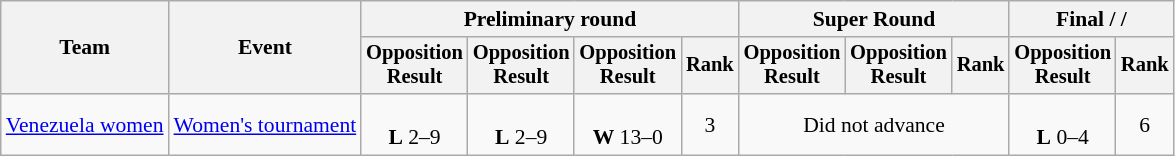<table class="wikitable" style="font-size:90%;text-align:center">
<tr>
<th rowspan=2>Team</th>
<th rowspan=2>Event</th>
<th colspan=4>Preliminary round</th>
<th colspan=3>Super Round</th>
<th colspan=2>Final /  / </th>
</tr>
<tr style=font-size:95%>
<th>Opposition<br>Result</th>
<th>Opposition<br>Result</th>
<th>Opposition<br>Result</th>
<th>Rank</th>
<th>Opposition<br>Result</th>
<th>Opposition<br>Result</th>
<th>Rank</th>
<th>Opposition<br>Result</th>
<th>Rank</th>
</tr>
<tr>
<td style="text-align:left"><a href='#'>Venezuela women</a></td>
<td style="text-align:left"><a href='#'>Women's tournament</a></td>
<td><br><strong>L</strong> 2–9</td>
<td><br><strong>L</strong> 2–9</td>
<td><br><strong>W</strong> 13–0</td>
<td>3</td>
<td colspan=3>Did not advance</td>
<td><br><strong>L</strong> 0–4</td>
<td>6</td>
</tr>
</table>
